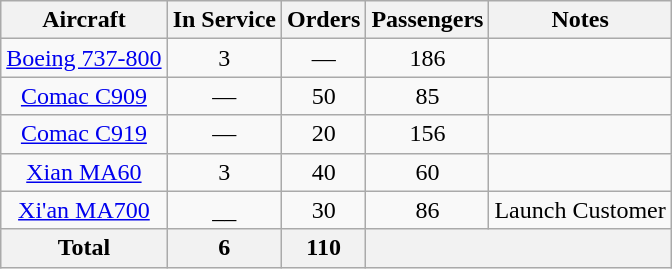<table class="wikitable" style="border-collapse:collapse;text-align:center;margin:auto;">
<tr>
<th>Aircraft</th>
<th>In Service</th>
<th>Orders</th>
<th>Passengers</th>
<th>Notes</th>
</tr>
<tr>
<td><a href='#'>Boeing 737-800</a></td>
<td>3</td>
<td>—</td>
<td>186</td>
<td></td>
</tr>
<tr>
<td><a href='#'>Comac C909</a></td>
<td>—</td>
<td>50</td>
<td>85</td>
<td></td>
</tr>
<tr>
<td><a href='#'>Comac C919</a></td>
<td>—</td>
<td>20</td>
<td>156</td>
<td></td>
</tr>
<tr>
<td><a href='#'>Xian MA60</a></td>
<td>3</td>
<td>40</td>
<td>60</td>
<td></td>
</tr>
<tr>
<td><a href='#'>Xi'an MA700</a></td>
<td>__</td>
<td>30</td>
<td>86</td>
<td>Launch Customer</td>
</tr>
<tr>
<th>Total</th>
<th>6</th>
<th>110</th>
<th colspan="3"></th>
</tr>
</table>
